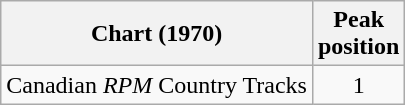<table class="wikitable">
<tr>
<th align="left">Chart (1970)</th>
<th align="center">Peak<br>position</th>
</tr>
<tr>
<td align="left">Canadian <em>RPM</em> Country Tracks</td>
<td align="center">1</td>
</tr>
</table>
